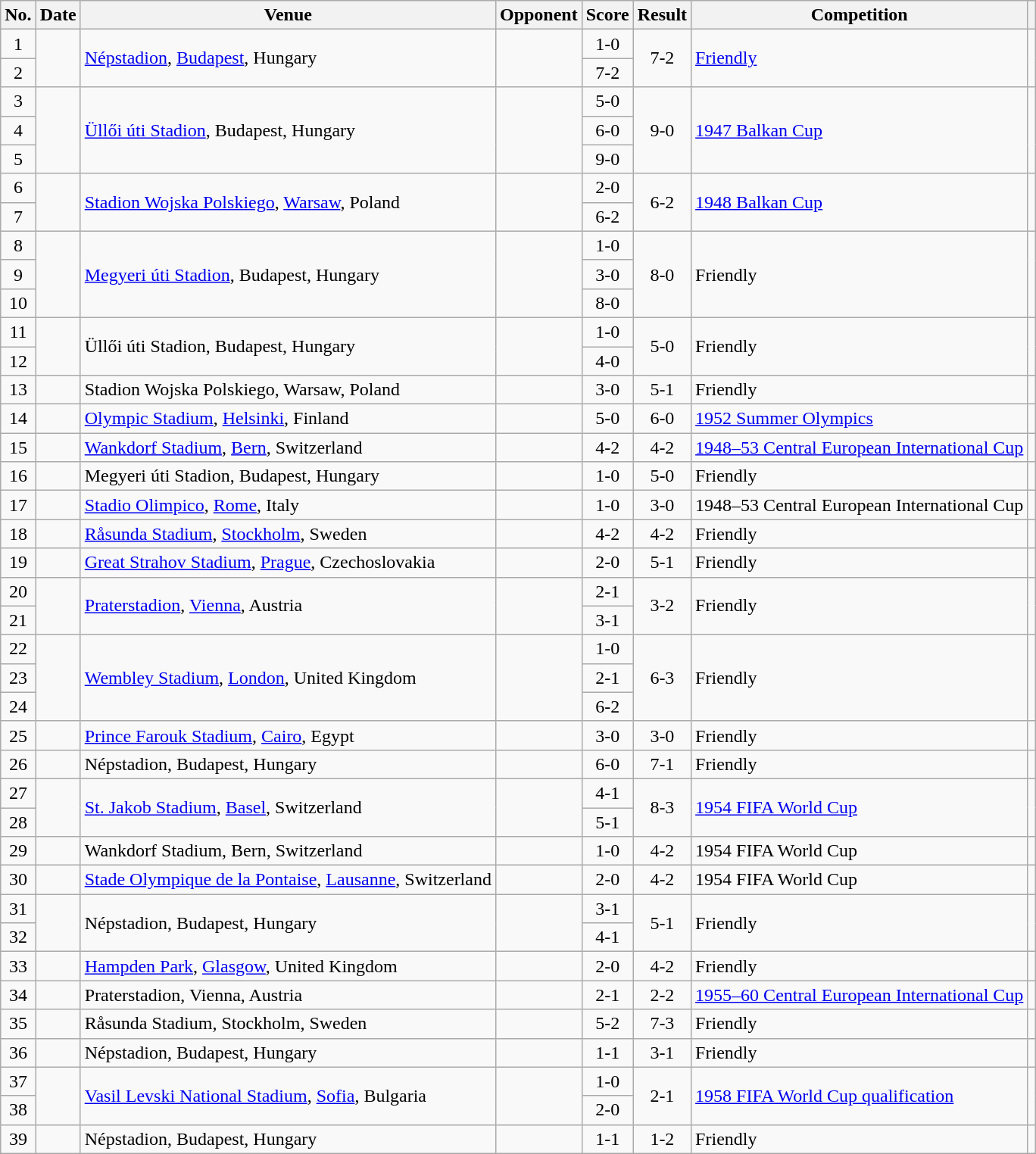<table class="wikitable sortable collapsible"">
<tr>
<th scope="col">No.</th>
<th scope="col">Date</th>
<th scope="col">Venue</th>
<th scope="col">Opponent</th>
<th scope="col">Score</th>
<th scope="col">Result</th>
<th scope="col">Competition</th>
<th scope="col" class="unsortable"></th>
</tr>
<tr>
<td style="text-align:center">1</td>
<td rowspan="2"></td>
<td rowspan="2"><a href='#'>Népstadion</a>, <a href='#'>Budapest</a>, Hungary</td>
<td rowspan="2"></td>
<td style="text-align:center">1-0</td>
<td rowspan="2" style="text-align:center">7-2</td>
<td rowspan="2"><a href='#'>Friendly</a></td>
<td rowspan="2"></td>
</tr>
<tr>
<td style="text-align:center">2</td>
<td style="text-align:center">7-2</td>
</tr>
<tr>
<td style="text-align:center">3</td>
<td rowspan="3"></td>
<td rowspan="3"><a href='#'>Üllői úti Stadion</a>, Budapest, Hungary</td>
<td rowspan="3"></td>
<td style="text-align:center">5-0</td>
<td rowspan="3" style="text-align:center">9-0</td>
<td rowspan="3"><a href='#'>1947 Balkan Cup</a></td>
<td rowspan="3"></td>
</tr>
<tr>
<td style="text-align:center">4</td>
<td style="text-align:center">6-0</td>
</tr>
<tr>
<td style="text-align:center">5</td>
<td style="text-align:center">9-0</td>
</tr>
<tr>
<td style="text-align:center">6</td>
<td rowspan="2"></td>
<td rowspan="2"><a href='#'>Stadion Wojska Polskiego</a>, <a href='#'>Warsaw</a>, Poland</td>
<td rowspan="2"></td>
<td style="text-align:center">2-0</td>
<td rowspan="2" style="text-align:center">6-2</td>
<td rowspan="2"><a href='#'>1948 Balkan Cup</a></td>
<td rowspan="2"></td>
</tr>
<tr>
<td style="text-align:center">7</td>
<td style="text-align:center">6-2</td>
</tr>
<tr>
<td style="text-align:center">8</td>
<td rowspan="3"></td>
<td rowspan="3"><a href='#'>Megyeri úti Stadion</a>, Budapest, Hungary</td>
<td rowspan="3"></td>
<td style="text-align:center">1-0</td>
<td rowspan="3" style="text-align:center">8-0</td>
<td rowspan="3">Friendly</td>
<td rowspan="3"></td>
</tr>
<tr>
<td style="text-align:center">9</td>
<td style="text-align:center">3-0</td>
</tr>
<tr>
<td style="text-align:center">10</td>
<td style="text-align:center">8-0</td>
</tr>
<tr>
<td style="text-align:center">11</td>
<td rowspan="2"></td>
<td rowspan="2">Üllői úti Stadion, Budapest, Hungary</td>
<td rowspan="2"></td>
<td style="text-align:center">1-0</td>
<td rowspan="2" style="text-align:center">5-0</td>
<td rowspan="2">Friendly</td>
<td rowspan="2"></td>
</tr>
<tr>
<td style="text-align:center">12</td>
<td style="text-align:center">4-0</td>
</tr>
<tr>
<td style="text-align:center">13</td>
<td></td>
<td>Stadion Wojska Polskiego, Warsaw, Poland</td>
<td></td>
<td style="text-align:center">3-0</td>
<td style="text-align:center">5-1</td>
<td>Friendly</td>
<td></td>
</tr>
<tr>
<td style="text-align:center">14</td>
<td></td>
<td><a href='#'>Olympic Stadium</a>, <a href='#'>Helsinki</a>, Finland</td>
<td></td>
<td style="text-align:center">5-0</td>
<td style="text-align:center">6-0</td>
<td><a href='#'>1952 Summer Olympics</a></td>
<td></td>
</tr>
<tr>
<td style="text-align:center">15</td>
<td></td>
<td><a href='#'>Wankdorf Stadium</a>, <a href='#'>Bern</a>, Switzerland</td>
<td></td>
<td style="text-align:center">4-2</td>
<td style="text-align:center">4-2</td>
<td><a href='#'>1948–53 Central European International Cup</a></td>
<td></td>
</tr>
<tr>
<td style="text-align:center">16</td>
<td></td>
<td>Megyeri úti Stadion, Budapest, Hungary</td>
<td></td>
<td style="text-align:center">1-0</td>
<td style="text-align:center">5-0</td>
<td>Friendly</td>
<td></td>
</tr>
<tr>
<td style="text-align:center">17</td>
<td></td>
<td><a href='#'>Stadio Olimpico</a>, <a href='#'>Rome</a>, Italy</td>
<td></td>
<td style="text-align:center">1-0</td>
<td style="text-align:center">3-0</td>
<td>1948–53 Central European International Cup</td>
<td></td>
</tr>
<tr>
<td style="text-align:center">18</td>
<td></td>
<td><a href='#'>Råsunda Stadium</a>, <a href='#'>Stockholm</a>, Sweden</td>
<td></td>
<td style="text-align:center">4-2</td>
<td style="text-align:center">4-2</td>
<td>Friendly</td>
<td></td>
</tr>
<tr>
<td style="text-align:center">19</td>
<td></td>
<td><a href='#'>Great Strahov Stadium</a>, <a href='#'>Prague</a>, Czechoslovakia</td>
<td></td>
<td style="text-align:center">2-0</td>
<td style="text-align:center">5-1</td>
<td>Friendly</td>
<td></td>
</tr>
<tr>
<td style="text-align:center">20</td>
<td rowspan="2"></td>
<td rowspan="2"><a href='#'>Praterstadion</a>, <a href='#'>Vienna</a>, Austria</td>
<td rowspan="2"></td>
<td style="text-align:center">2-1</td>
<td rowspan="2" style="text-align:center">3-2</td>
<td rowspan="2">Friendly</td>
<td rowspan="2"></td>
</tr>
<tr>
<td style="text-align:center">21</td>
<td style="text-align:center">3-1</td>
</tr>
<tr>
<td style="text-align:center">22</td>
<td rowspan="3"></td>
<td rowspan="3"><a href='#'>Wembley Stadium</a>, <a href='#'>London</a>, United Kingdom</td>
<td rowspan="3"></td>
<td style="text-align:center">1-0</td>
<td rowspan="3" style="text-align:center">6-3</td>
<td rowspan="3">Friendly</td>
<td rowspan="3"></td>
</tr>
<tr>
<td style="text-align:center">23</td>
<td style="text-align:center">2-1</td>
</tr>
<tr>
<td style="text-align:center">24</td>
<td style="text-align:center">6-2</td>
</tr>
<tr>
<td style="text-align:center">25</td>
<td></td>
<td><a href='#'>Prince Farouk Stadium</a>, <a href='#'>Cairo</a>, Egypt</td>
<td></td>
<td style="text-align:center">3-0</td>
<td style="text-align:center">3-0</td>
<td>Friendly</td>
<td></td>
</tr>
<tr>
<td style="text-align:center">26</td>
<td></td>
<td>Népstadion, Budapest, Hungary</td>
<td></td>
<td style="text-align:center">6-0</td>
<td style="text-align:center">7-1</td>
<td>Friendly</td>
<td></td>
</tr>
<tr>
<td style="text-align:center">27</td>
<td rowspan="2"></td>
<td rowspan="2"><a href='#'>St. Jakob Stadium</a>, <a href='#'>Basel</a>, Switzerland</td>
<td rowspan="2"></td>
<td style="text-align:center">4-1</td>
<td rowspan="2" style="text-align:center">8-3</td>
<td rowspan="2"><a href='#'>1954 FIFA World Cup</a></td>
<td rowspan="2"></td>
</tr>
<tr>
<td style="text-align:center">28</td>
<td style="text-align:center">5-1</td>
</tr>
<tr>
<td style="text-align:center">29</td>
<td></td>
<td>Wankdorf Stadium, Bern, Switzerland</td>
<td></td>
<td style="text-align:center">1-0</td>
<td style="text-align:center">4-2</td>
<td>1954 FIFA World Cup</td>
<td></td>
</tr>
<tr>
<td style="text-align:center">30</td>
<td></td>
<td><a href='#'>Stade Olympique de la Pontaise</a>, <a href='#'>Lausanne</a>, Switzerland</td>
<td></td>
<td style="text-align:center">2-0</td>
<td style="text-align:center">4-2</td>
<td>1954 FIFA World Cup</td>
<td></td>
</tr>
<tr>
<td style="text-align:center">31</td>
<td rowspan="2"></td>
<td rowspan="2">Népstadion, Budapest, Hungary</td>
<td rowspan="2"></td>
<td style="text-align:center">3-1</td>
<td rowspan="2" style="text-align:center">5-1</td>
<td rowspan="2">Friendly</td>
<td rowspan="2"></td>
</tr>
<tr>
<td style="text-align:center">32</td>
<td style="text-align:center">4-1</td>
</tr>
<tr>
<td style="text-align:center">33</td>
<td></td>
<td><a href='#'>Hampden Park</a>, <a href='#'>Glasgow</a>, United Kingdom</td>
<td></td>
<td style="text-align:center">2-0</td>
<td style="text-align:center">4-2</td>
<td>Friendly</td>
<td></td>
</tr>
<tr>
<td style="text-align:center">34</td>
<td></td>
<td>Praterstadion, Vienna, Austria</td>
<td></td>
<td style="text-align:center">2-1</td>
<td style="text-align:center">2-2</td>
<td><a href='#'>1955–60 Central European International Cup</a></td>
<td></td>
</tr>
<tr>
<td style="text-align:center">35</td>
<td></td>
<td>Råsunda Stadium, Stockholm, Sweden</td>
<td></td>
<td style="text-align:center">5-2</td>
<td style="text-align:center">7-3</td>
<td>Friendly</td>
<td></td>
</tr>
<tr>
<td style="text-align:center">36</td>
<td></td>
<td>Népstadion, Budapest, Hungary</td>
<td></td>
<td style="text-align:center">1-1</td>
<td style="text-align:center">3-1</td>
<td>Friendly</td>
<td></td>
</tr>
<tr>
<td style="text-align:center">37</td>
<td rowspan="2"></td>
<td rowspan="2"><a href='#'>Vasil Levski National Stadium</a>, <a href='#'>Sofia</a>, Bulgaria</td>
<td rowspan="2"></td>
<td style="text-align:center">1-0</td>
<td rowspan="2" style="text-align:center">2-1</td>
<td rowspan="2"><a href='#'>1958 FIFA World Cup qualification</a></td>
<td rowspan="2"></td>
</tr>
<tr>
<td style="text-align:center">38</td>
<td style="text-align:center">2-0</td>
</tr>
<tr>
<td style="text-align:center">39</td>
<td></td>
<td>Népstadion, Budapest, Hungary</td>
<td></td>
<td style="text-align:center">1-1</td>
<td style="text-align:center">1-2</td>
<td>Friendly</td>
<td></td>
</tr>
</table>
